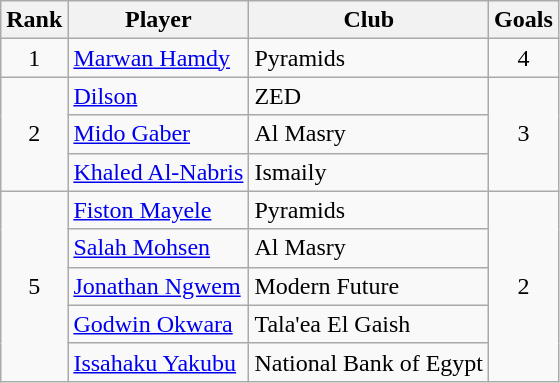<table class="wikitable" style="text-align:center">
<tr>
<th>Rank</th>
<th>Player</th>
<th>Club</th>
<th>Goals</th>
</tr>
<tr>
<td>1</td>
<td align=left> <a href='#'>Marwan Hamdy</a></td>
<td align=left>Pyramids</td>
<td>4</td>
</tr>
<tr>
<td rowspan=3>2</td>
<td align=left> <a href='#'>Dilson</a></td>
<td align=left>ZED</td>
<td rowspan=3>3</td>
</tr>
<tr>
<td align=left> <a href='#'>Mido Gaber</a></td>
<td align=left>Al Masry</td>
</tr>
<tr>
<td align=left> <a href='#'>Khaled Al-Nabris</a></td>
<td align=left>Ismaily</td>
</tr>
<tr>
<td rowspan=5>5</td>
<td align=left> <a href='#'>Fiston Mayele</a></td>
<td align=left>Pyramids</td>
<td rowspan=5>2</td>
</tr>
<tr>
<td align=left> <a href='#'>Salah Mohsen</a></td>
<td align=left>Al Masry</td>
</tr>
<tr>
<td align=left> <a href='#'>Jonathan Ngwem</a></td>
<td align=left>Modern Future</td>
</tr>
<tr>
<td align=left> <a href='#'>Godwin Okwara</a></td>
<td align=left>Tala'ea El Gaish</td>
</tr>
<tr>
<td align=left> <a href='#'>Issahaku Yakubu</a></td>
<td align=left>National Bank of Egypt</td>
</tr>
</table>
